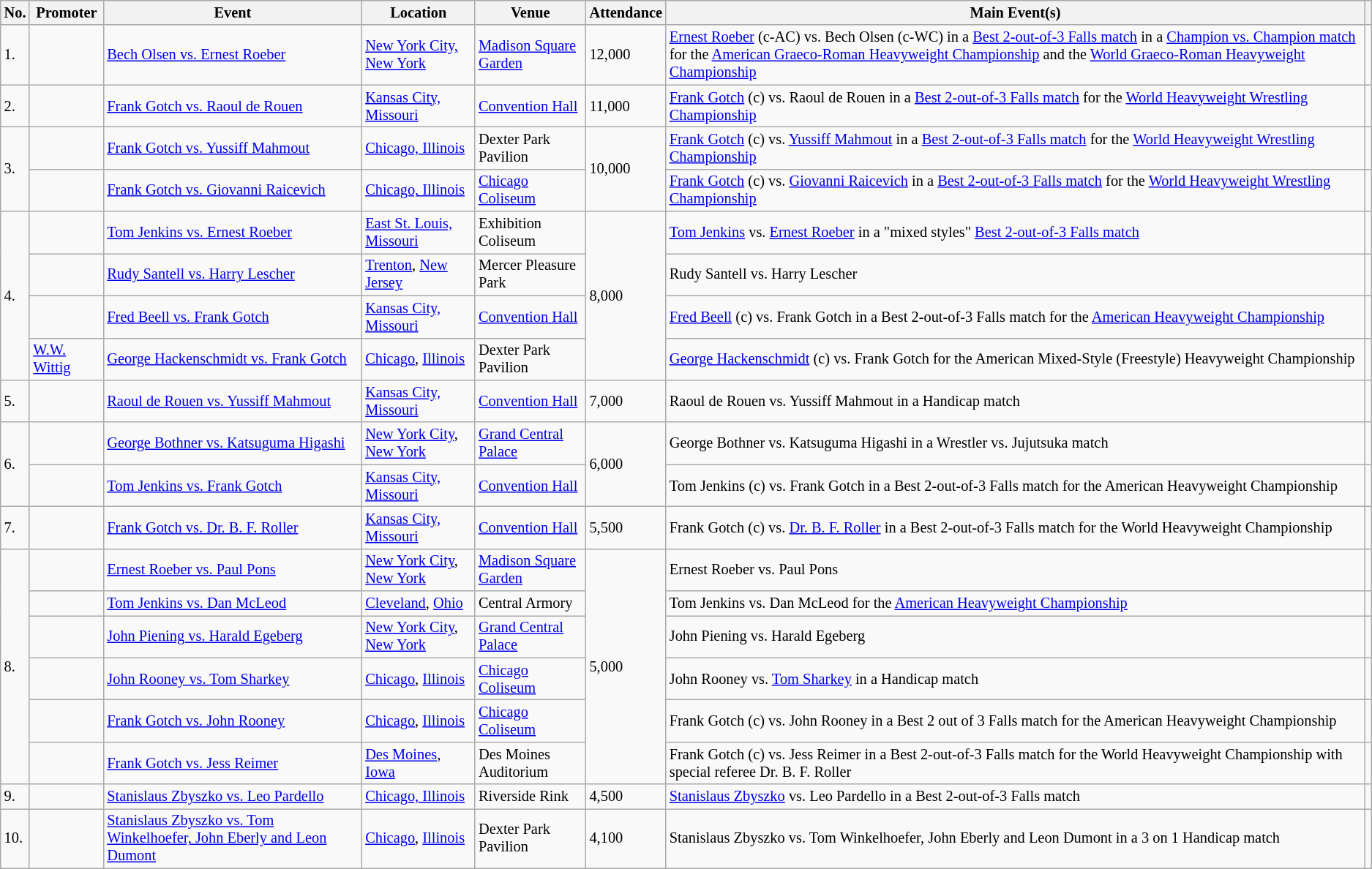<table class="wikitable sortable" style="font-size:85%;">
<tr>
<th>No.</th>
<th>Promoter</th>
<th>Event</th>
<th>Location</th>
<th>Venue</th>
<th>Attendance</th>
<th class=unsortable>Main Event(s)</th>
<th class=unsortable></th>
</tr>
<tr>
<td>1.</td>
<td></td>
<td><a href='#'>Bech Olsen vs. Ernest Roeber</a> <br> </td>
<td><a href='#'>New York City, New York</a></td>
<td><a href='#'>Madison Square Garden</a></td>
<td>12,000</td>
<td><a href='#'>Ernest Roeber</a> (c-AC) vs. Bech Olsen (c-WC) in a <a href='#'>Best 2-out-of-3 Falls match</a> in a <a href='#'>Champion vs. Champion match</a> for the <a href='#'>American Graeco-Roman Heavyweight Championship</a> and the <a href='#'>World Graeco-Roman Heavyweight Championship</a></td>
<td></td>
</tr>
<tr>
<td>2.</td>
<td></td>
<td><a href='#'>Frank Gotch vs. Raoul de Rouen</a> <br> </td>
<td><a href='#'>Kansas City, Missouri</a></td>
<td><a href='#'>Convention Hall</a></td>
<td>11,000</td>
<td><a href='#'>Frank Gotch</a> (c) vs. Raoul de Rouen in a <a href='#'>Best 2-out-of-3 Falls match</a> for the <a href='#'>World Heavyweight Wrestling Championship</a></td>
<td></td>
</tr>
<tr>
<td rowspan=2>3.</td>
<td></td>
<td><a href='#'>Frank Gotch vs. Yussiff Mahmout</a> <br> </td>
<td><a href='#'>Chicago, Illinois</a></td>
<td>Dexter Park Pavilion</td>
<td rowspan=2>10,000</td>
<td><a href='#'>Frank Gotch</a> (c) vs. <a href='#'>Yussiff Mahmout</a> in a <a href='#'>Best 2-out-of-3 Falls match</a> for the <a href='#'>World Heavyweight Wrestling Championship</a></td>
<td></td>
</tr>
<tr>
<td></td>
<td><a href='#'>Frank Gotch vs. Giovanni Raicevich</a> <br> </td>
<td><a href='#'>Chicago, Illinois</a></td>
<td><a href='#'>Chicago Coliseum</a></td>
<td><a href='#'>Frank Gotch</a> (c) vs. <a href='#'>Giovanni Raicevich</a> in a <a href='#'>Best 2-out-of-3 Falls match</a> for the <a href='#'>World Heavyweight Wrestling Championship</a></td>
<td></td>
</tr>
<tr>
<td rowspan=4>4.</td>
<td></td>
<td><a href='#'>Tom Jenkins vs. Ernest Roeber</a> <br> </td>
<td><a href='#'>East St. Louis, Missouri</a></td>
<td>Exhibition Coliseum</td>
<td rowspan=4>8,000</td>
<td><a href='#'>Tom Jenkins</a> vs. <a href='#'>Ernest Roeber</a> in a "mixed styles" <a href='#'>Best 2-out-of-3 Falls match</a></td>
<td></td>
</tr>
<tr>
<td></td>
<td><a href='#'>Rudy Santell vs. Harry Lescher</a> <br> </td>
<td><a href='#'>Trenton</a>, <a href='#'>New Jersey</a></td>
<td>Mercer Pleasure Park</td>
<td>Rudy Santell vs. Harry Lescher</td>
<td></td>
</tr>
<tr>
<td></td>
<td><a href='#'>Fred Beell vs. Frank Gotch</a> <br> </td>
<td><a href='#'>Kansas City, Missouri</a></td>
<td><a href='#'>Convention Hall</a></td>
<td><a href='#'>Fred Beell</a> (c) vs. Frank Gotch in a Best 2-out-of-3 Falls match for the <a href='#'>American Heavyweight Championship</a></td>
<td></td>
</tr>
<tr>
<td><a href='#'>W.W. Wittig</a></td>
<td><a href='#'>George Hackenschmidt vs. Frank Gotch</a> <br> </td>
<td><a href='#'>Chicago</a>, <a href='#'>Illinois</a></td>
<td>Dexter Park Pavilion</td>
<td><a href='#'>George Hackenschmidt</a> (c) vs. Frank Gotch for the American Mixed-Style (Freestyle) Heavyweight Championship</td>
<td></td>
</tr>
<tr>
<td>5.</td>
<td></td>
<td><a href='#'>Raoul de Rouen vs. Yussiff Mahmout</a> <br> </td>
<td><a href='#'>Kansas City, Missouri</a></td>
<td><a href='#'>Convention Hall</a></td>
<td>7,000</td>
<td>Raoul de Rouen vs. Yussiff Mahmout in a Handicap match</td>
<td></td>
</tr>
<tr>
<td rowspan=2>6.</td>
<td></td>
<td><a href='#'>George Bothner vs. Katsuguma Higashi</a> <br> </td>
<td><a href='#'>New York City</a>, <a href='#'>New York</a></td>
<td><a href='#'>Grand Central Palace</a></td>
<td rowspan=2>6,000</td>
<td>George Bothner vs. Katsuguma Higashi in a Wrestler vs. Jujutsuka match</td>
<td></td>
</tr>
<tr>
<td></td>
<td><a href='#'>Tom Jenkins vs. Frank Gotch</a> <br> </td>
<td><a href='#'>Kansas City, Missouri</a></td>
<td><a href='#'>Convention Hall</a></td>
<td>Tom Jenkins (c) vs. Frank Gotch in a Best 2-out-of-3 Falls match for the American Heavyweight Championship</td>
<td></td>
</tr>
<tr>
<td>7.</td>
<td></td>
<td><a href='#'>Frank Gotch vs. Dr. B. F. Roller</a> <br> </td>
<td><a href='#'>Kansas City, Missouri</a></td>
<td><a href='#'>Convention Hall</a></td>
<td>5,500</td>
<td>Frank Gotch (c) vs. <a href='#'>Dr. B. F. Roller</a> in a Best 2-out-of-3 Falls match for the World Heavyweight Championship</td>
<td></td>
</tr>
<tr>
<td rowspan=6>8.</td>
<td></td>
<td><a href='#'>Ernest Roeber vs. Paul Pons</a> <br> </td>
<td><a href='#'>New York City</a>, <a href='#'>New York</a></td>
<td><a href='#'>Madison Square Garden</a></td>
<td rowspan=6>5,000</td>
<td>Ernest Roeber vs. Paul Pons</td>
<td></td>
</tr>
<tr>
<td></td>
<td><a href='#'>Tom Jenkins vs. Dan McLeod</a> <br> </td>
<td><a href='#'>Cleveland</a>, <a href='#'>Ohio</a></td>
<td>Central Armory</td>
<td>Tom Jenkins vs. Dan McLeod for the <a href='#'>American Heavyweight Championship</a></td>
<td></td>
</tr>
<tr>
<td></td>
<td><a href='#'>John Piening vs. Harald Egeberg</a> <br> </td>
<td><a href='#'>New York City</a>, <a href='#'>New York</a></td>
<td><a href='#'>Grand Central Palace</a></td>
<td>John Piening vs. Harald Egeberg</td>
<td></td>
</tr>
<tr>
<td></td>
<td><a href='#'>John Rooney vs. Tom Sharkey</a> <br> </td>
<td><a href='#'>Chicago</a>, <a href='#'>Illinois</a></td>
<td><a href='#'>Chicago Coliseum</a></td>
<td>John Rooney vs. <a href='#'>Tom Sharkey</a> in a Handicap match</td>
<td></td>
</tr>
<tr>
<td></td>
<td><a href='#'>Frank Gotch vs. John Rooney</a> <br> </td>
<td><a href='#'>Chicago</a>, <a href='#'>Illinois</a></td>
<td><a href='#'>Chicago Coliseum</a></td>
<td>Frank Gotch (c) vs. John Rooney in a Best 2 out of 3 Falls match for the American Heavyweight Championship</td>
<td></td>
</tr>
<tr>
<td></td>
<td><a href='#'>Frank Gotch vs. Jess Reimer</a> <br> </td>
<td><a href='#'>Des Moines</a>, <a href='#'>Iowa</a></td>
<td>Des Moines Auditorium</td>
<td>Frank Gotch (c) vs. Jess Reimer in a Best 2-out-of-3 Falls match for the World Heavyweight Championship with special referee Dr. B. F. Roller</td>
<td></td>
</tr>
<tr>
<td>9.</td>
<td></td>
<td><a href='#'>Stanislaus Zbyszko vs. Leo Pardello</a> <br> </td>
<td><a href='#'>Chicago, Illinois</a></td>
<td>Riverside Rink</td>
<td>4,500</td>
<td><a href='#'>Stanislaus Zbyszko</a> vs. Leo Pardello in a Best 2-out-of-3 Falls match</td>
<td></td>
</tr>
<tr>
<td>10.</td>
<td></td>
<td><a href='#'>Stanislaus Zbyszko vs. Tom Winkelhoefer, John Eberly and Leon Dumont</a> <br> </td>
<td><a href='#'>Chicago</a>, <a href='#'>Illinois</a></td>
<td>Dexter Park Pavilion</td>
<td>4,100</td>
<td>Stanislaus Zbyszko vs. Tom Winkelhoefer, John Eberly and Leon Dumont in a 3 on 1 Handicap match</td>
<td></td>
</tr>
</table>
